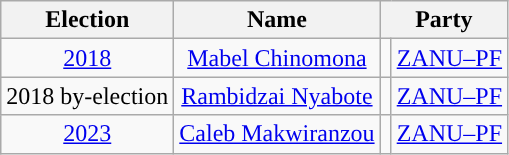<table class="wikitable" style="text-align:center">
<tr>
<th>Election</th>
<th>Name</th>
<th colspan="2">Party</th>
</tr>
<tr>
<td><a href='#'>2018</a></td>
<td><a href='#'>Mabel Chinomona</a></td>
<td style="background-color: "></td>
<td><a href='#'>ZANU–PF</a></td>
</tr>
<tr>
<td>2018 by-election</td>
<td><a href='#'>Rambidzai Nyabote</a></td>
<td style="background-color: "></td>
<td><a href='#'>ZANU–PF</a></td>
</tr>
<tr>
<td><a href='#'>2023</a></td>
<td><a href='#'>Caleb Makwiranzou</a></td>
<td style="background-color: "></td>
<td><a href='#'>ZANU–PF</a></td>
</tr>
</table>
